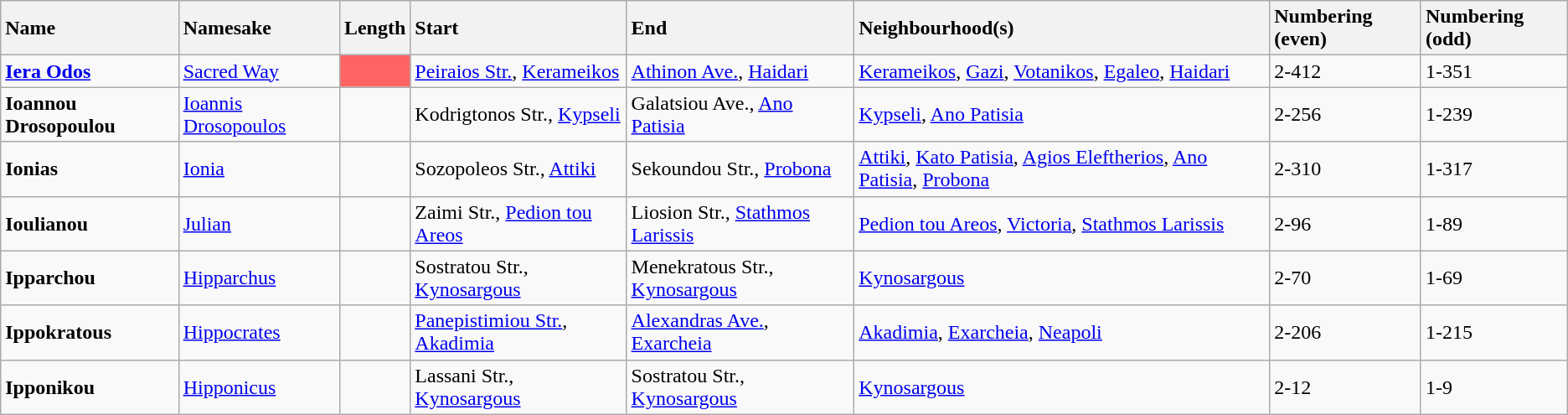<table class="wikitable sortable">
<tr>
<th style="text-align:left;">Name</th>
<th style="text-align:left;">Namesake</th>
<th style="text-align:left;">Length</th>
<th style="text-align:left;">Start</th>
<th style="text-align:left;">End</th>
<th style="text-align:left;">Neighbourhood(s)</th>
<th style="text-align:left;">Numbering (even)</th>
<th style="text-align:left;">Numbering (odd)</th>
</tr>
<tr class="sort">
<td><strong><a href='#'>Iera Odos</a></strong><br></td>
<td><a href='#'>Sacred Way</a></td>
<td style="background:#ff6464;"></td>
<td><a href='#'>Peiraios Str.</a>, <a href='#'>Kerameikos</a></td>
<td><a href='#'>Athinon Ave.</a>, <a href='#'>Haidari</a></td>
<td><a href='#'>Kerameikos</a>, <a href='#'>Gazi</a>, <a href='#'>Votanikos</a>, <a href='#'>Egaleo</a>, <a href='#'>Haidari</a></td>
<td>2-412</td>
<td>1-351</td>
</tr>
<tr>
<td><strong>Ioannou Drosopoulou</strong><br></td>
<td><a href='#'>Ioannis Drosopoulos</a></td>
<td></td>
<td>Kodrigtonos Str., <a href='#'>Kypseli</a></td>
<td>Galatsiou Ave., <a href='#'>Ano Patisia</a></td>
<td><a href='#'>Kypseli</a>, <a href='#'>Ano Patisia</a></td>
<td>2-256</td>
<td>1-239</td>
</tr>
<tr>
<td><strong>Ionias</strong><br></td>
<td><a href='#'>Ionia</a></td>
<td></td>
<td>Sozopoleos Str., <a href='#'>Attiki</a></td>
<td>Sekoundou Str., <a href='#'>Probona</a></td>
<td><a href='#'>Attiki</a>, <a href='#'>Kato Patisia</a>, <a href='#'>Agios Eleftherios</a>, <a href='#'>Ano Patisia</a>, <a href='#'>Probona</a></td>
<td>2-310</td>
<td>1-317</td>
</tr>
<tr>
<td><strong>Ioulianou</strong><br></td>
<td><a href='#'>Julian</a></td>
<td></td>
<td>Zaimi Str., <a href='#'>Pedion tou Areos</a></td>
<td>Liosion Str., <a href='#'>Stathmos Larissis</a></td>
<td><a href='#'>Pedion tou Areos</a>, <a href='#'>Victoria</a>, <a href='#'>Stathmos Larissis</a></td>
<td>2-96</td>
<td>1-89</td>
</tr>
<tr>
<td><strong>Ipparchou</strong><br></td>
<td><a href='#'>Hipparchus</a></td>
<td></td>
<td>Sostratou Str., <a href='#'>Kynosargous</a></td>
<td>Menekratous Str., <a href='#'>Kynosargous</a></td>
<td><a href='#'>Kynosargous</a></td>
<td>2-70</td>
<td>1-69</td>
</tr>
<tr>
<td><strong>Ippokratous</strong><br></td>
<td><a href='#'>Hippocrates</a></td>
<td></td>
<td><a href='#'>Panepistimiou Str.</a>, <a href='#'>Akadimia</a></td>
<td><a href='#'>Alexandras Ave.</a>, <a href='#'>Exarcheia</a></td>
<td><a href='#'>Akadimia</a>, <a href='#'>Exarcheia</a>, <a href='#'>Neapoli</a></td>
<td>2-206</td>
<td>1-215</td>
</tr>
<tr>
<td><strong>Ipponikou</strong><br></td>
<td><a href='#'>Hipponicus</a></td>
<td></td>
<td>Lassani Str., <a href='#'>Kynosargous</a></td>
<td>Sostratou Str., <a href='#'>Kynosargous</a></td>
<td><a href='#'>Kynosargous</a></td>
<td>2-12</td>
<td>1-9</td>
</tr>
</table>
